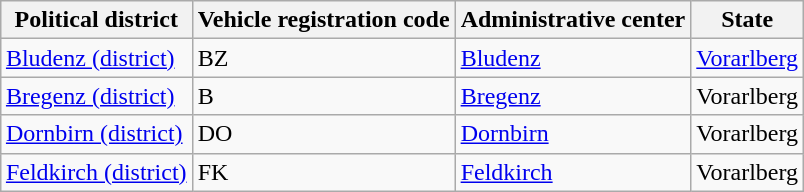<table class="wikitable sortable" style="margin:1em auto;">
<tr>
<th>Political district</th>
<th>Vehicle registration code</th>
<th>Administrative center</th>
<th>State</th>
</tr>
<tr>
<td><a href='#'>Bludenz (district)</a></td>
<td>BZ</td>
<td><a href='#'>Bludenz</a></td>
<td><a href='#'>Vorarlberg</a></td>
</tr>
<tr>
<td><a href='#'>Bregenz (district)</a></td>
<td>B</td>
<td><a href='#'>Bregenz</a></td>
<td>Vorarlberg</td>
</tr>
<tr>
<td><a href='#'>Dornbirn (district)</a></td>
<td>DO</td>
<td><a href='#'>Dornbirn</a></td>
<td>Vorarlberg</td>
</tr>
<tr>
<td><a href='#'>Feldkirch (district)</a></td>
<td>FK</td>
<td><a href='#'>Feldkirch</a></td>
<td>Vorarlberg</td>
</tr>
</table>
